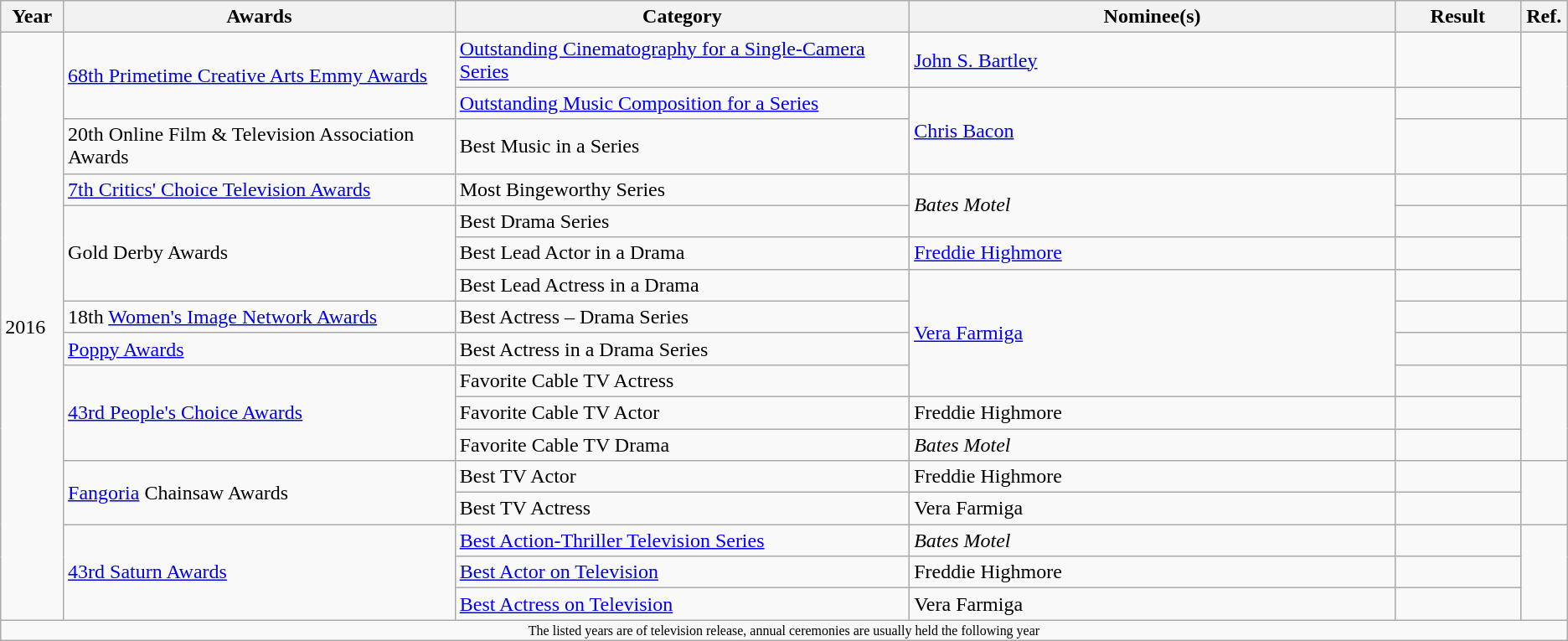<table class="wikitable">
<tr>
<th width=4%>Year</th>
<th width=25%>Awards</th>
<th width=29%>Category</th>
<th width=31%>Nominee(s)</th>
<th width=8%>Result</th>
<th width=3% class=unsortable>Ref.</th>
</tr>
<tr>
<td rowspan=17>2016</td>
<td rowspan=2><a href='#'>68th Primetime Creative Arts Emmy Awards</a></td>
<td><a href='#'>Outstanding Cinematography for a Single-Camera Series</a></td>
<td><a href='#'>John S. Bartley</a></td>
<td></td>
<td rowspan=2></td>
</tr>
<tr>
<td><a href='#'>Outstanding Music Composition for a Series</a></td>
<td rowspan=2><a href='#'>Chris Bacon</a></td>
<td></td>
</tr>
<tr>
<td>20th Online Film & Television Association Awards</td>
<td>Best Music in a Series</td>
<td></td>
<td></td>
</tr>
<tr>
<td><a href='#'>7th Critics' Choice Television Awards</a></td>
<td>Most Bingeworthy Series</td>
<td rowspan=2><em>Bates Motel</em></td>
<td></td>
<td></td>
</tr>
<tr>
<td rowspan=3>Gold Derby Awards</td>
<td>Best Drama Series</td>
<td></td>
<td rowspan=3></td>
</tr>
<tr>
<td>Best Lead Actor in a Drama</td>
<td><a href='#'>Freddie Highmore</a></td>
<td></td>
</tr>
<tr>
<td>Best Lead Actress in a Drama</td>
<td rowspan=4><a href='#'>Vera Farmiga</a></td>
<td></td>
</tr>
<tr>
<td>18th <a href='#'>Women's Image Network Awards</a></td>
<td>Best Actress – Drama Series</td>
<td></td>
<td></td>
</tr>
<tr>
<td><a href='#'>Poppy Awards</a></td>
<td>Best Actress in a Drama Series</td>
<td></td>
<td></td>
</tr>
<tr>
<td rowspan=3><a href='#'>43rd People's Choice Awards</a></td>
<td>Favorite Cable TV Actress</td>
<td></td>
<td rowspan=3></td>
</tr>
<tr>
<td>Favorite Cable TV Actor</td>
<td>Freddie Highmore</td>
<td></td>
</tr>
<tr>
<td>Favorite Cable TV Drama</td>
<td><em>Bates Motel</em></td>
<td></td>
</tr>
<tr>
<td rowspan=2><a href='#'>Fangoria</a> Chainsaw Awards</td>
<td>Best TV Actor</td>
<td>Freddie Highmore</td>
<td></td>
<td rowspan=2></td>
</tr>
<tr>
<td>Best TV Actress</td>
<td>Vera Farmiga</td>
<td></td>
</tr>
<tr>
<td rowspan=3><a href='#'>43rd Saturn Awards</a></td>
<td><a href='#'>Best Action-Thriller Television Series</a></td>
<td><em>Bates Motel</em></td>
<td></td>
<td rowspan=3></td>
</tr>
<tr>
<td><a href='#'>Best Actor on Television</a></td>
<td>Freddie Highmore</td>
<td></td>
</tr>
<tr>
<td><a href='#'>Best Actress on Television</a></td>
<td>Vera Farmiga</td>
<td></td>
</tr>
<tr>
<td width=100% colspan=6 style=font-size:8pt align=center>The listed years are of television release, annual ceremonies are usually held the following year</td>
</tr>
</table>
